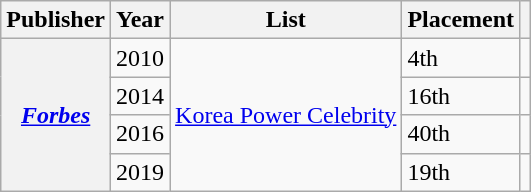<table class="wikitable plainrowheaders sortable" style="margin-right: 0;">
<tr>
<th scope="col">Publisher</th>
<th scope="col">Year</th>
<th scope="col">List</th>
<th scope="col">Placement</th>
<th scope="col" class="unsortable"></th>
</tr>
<tr>
<th scope="row" rowspan="4"><em><a href='#'>Forbes</a></em></th>
<td>2010</td>
<td rowspan="4"><a href='#'>Korea Power Celebrity</a></td>
<td>4th</td>
<td style="text-align:center;"></td>
</tr>
<tr>
<td>2014</td>
<td>16th</td>
<td style="text-align:center;"></td>
</tr>
<tr>
<td>2016</td>
<td>40th</td>
<td style="text-align:center;"></td>
</tr>
<tr>
<td>2019</td>
<td>19th</td>
<td style="text-align:center;"></td>
</tr>
</table>
